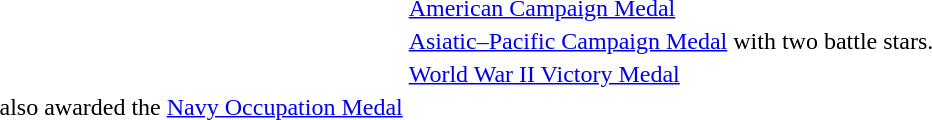<table>
<tr>
<td></td>
<td><a href='#'>American Campaign Medal</a></td>
</tr>
<tr>
<td></td>
<td><a href='#'>Asiatic–Pacific Campaign Medal</a> with two battle stars.</td>
</tr>
<tr>
<td></td>
<td><a href='#'>World War II Victory Medal</a></td>
</tr>
<tr>
<td>also awarded the <a href='#'>Navy Occupation Medal</a></td>
</tr>
</table>
